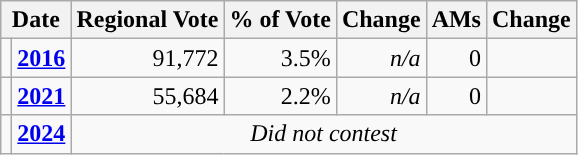<table class="wikitable sortable" style="text-align: right">
<tr>
<th colspan="2">Date</th>
<th>Regional Vote</th>
<th>% of Vote</th>
<th>Change</th>
<th>AMs</th>
<th>Change</th>
</tr>
<tr>
<td></td>
<td><a href='#'><strong>2016</strong></a></td>
<td>91,772</td>
<td>3.5%</td>
<td><em>n/a</em></td>
<td>0</td>
<td></td>
</tr>
<tr>
<td></td>
<td><a href='#'><strong>2021</strong></a></td>
<td>55,684</td>
<td>2.2%</td>
<td><em>n/a</em></td>
<td>0</td>
<td></td>
</tr>
<tr>
<td></td>
<td><a href='#'><strong>2024</strong></a></td>
<td colspan=5 align=center><em>Did not contest</em></td>
</tr>
</table>
